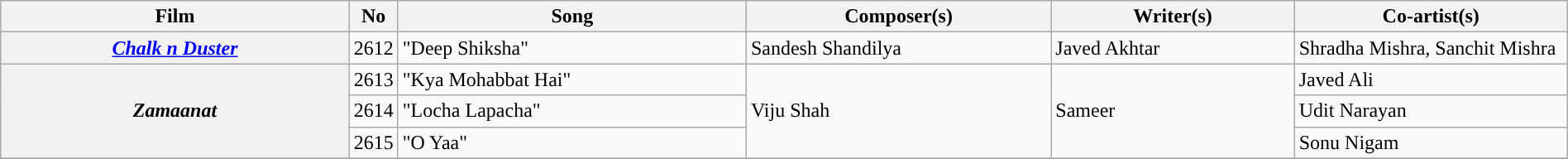<table class="wikitable plainrowheaders" width="100%" textcolor:#000;">
<tr style="background:#b0e0e66;">
<th scope="col" width=23%><strong>Film</strong></th>
<th><strong>No</strong></th>
<th scope="col" width=23%><strong>Song</strong></th>
<th scope="col" width=20%><strong>Composer(s)</strong></th>
<th scope="col" width=16%><strong>Writer(s)</strong></th>
<th scope="col" width=18%><strong>Co-artist(s)</strong></th>
</tr>
<tr>
<th><em><a href='#'>Chalk n Duster</a></em></th>
<td>2612</td>
<td>"Deep Shiksha"</td>
<td>Sandesh Shandilya</td>
<td>Javed Akhtar</td>
<td>Shradha Mishra, Sanchit Mishra</td>
</tr>
<tr>
<th rowspan=3><em>Zamaanat</em></th>
<td>2613</td>
<td>"Kya Mohabbat Hai"</td>
<td rowspan=3>Viju Shah</td>
<td rowspan=3>Sameer</td>
<td>Javed Ali</td>
</tr>
<tr>
<td>2614</td>
<td>"Locha Lapacha"</td>
<td>Udit Narayan</td>
</tr>
<tr>
<td>2615</td>
<td>"O Yaa"</td>
<td>Sonu Nigam</td>
</tr>
<tr>
</tr>
</table>
